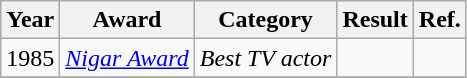<table class="wikitable">
<tr>
<th>Year</th>
<th>Award</th>
<th>Category</th>
<th>Result</th>
<th>Ref.</th>
</tr>
<tr>
<td>1985</td>
<td><em><a href='#'>Nigar Award</a></em></td>
<td><em>Best TV actor</em></td>
<td></td>
<td></td>
</tr>
<tr>
</tr>
</table>
